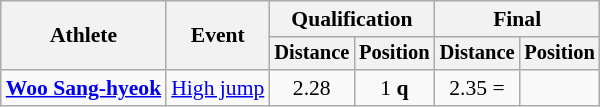<table class=wikitable style="font-size:90%">
<tr>
<th rowspan="2">Athlete</th>
<th rowspan="2">Event</th>
<th colspan="2">Qualification</th>
<th colspan="2">Final</th>
</tr>
<tr style="font-size:95%">
<th>Distance</th>
<th>Position</th>
<th>Distance</th>
<th>Position</th>
</tr>
<tr style=text-align:center>
<td style=text-align:left><strong><a href='#'>Woo Sang-hyeok</a></strong></td>
<td style=text-align:left><a href='#'>High jump</a></td>
<td>2.28</td>
<td>1 <strong>q</strong></td>
<td>2.35 =<strong></strong></td>
<td></td>
</tr>
</table>
